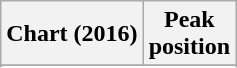<table class="wikitable plainrowheaders sortable" style="text-align:center;">
<tr>
<th scope="col">Chart (2016)</th>
<th scope="col">Peak<br>position</th>
</tr>
<tr>
</tr>
<tr>
</tr>
</table>
